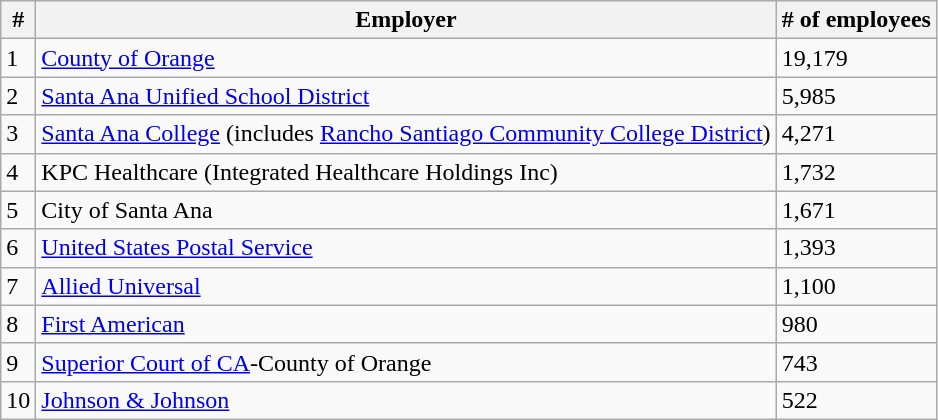<table class="wikitable">
<tr>
<th>#</th>
<th>Employer</th>
<th># of employees</th>
</tr>
<tr>
<td>1</td>
<td><a href='#'>County of Orange</a></td>
<td>19,179</td>
</tr>
<tr>
<td>2</td>
<td><a href='#'>Santa Ana Unified School District</a></td>
<td>5,985</td>
</tr>
<tr>
<td>3</td>
<td><a href='#'>Santa Ana College</a> (includes <a href='#'>Rancho Santiago Community College District</a>)</td>
<td>4,271</td>
</tr>
<tr>
<td>4</td>
<td>KPC Healthcare (Integrated Healthcare Holdings Inc)</td>
<td>1,732</td>
</tr>
<tr>
<td>5</td>
<td>City of Santa Ana</td>
<td>1,671</td>
</tr>
<tr>
<td>6</td>
<td><a href='#'>United States Postal Service</a></td>
<td>1,393</td>
</tr>
<tr>
<td>7</td>
<td><a href='#'>Allied Universal</a></td>
<td>1,100</td>
</tr>
<tr>
<td>8</td>
<td><a href='#'>First American</a></td>
<td>980</td>
</tr>
<tr>
<td>9</td>
<td><a href='#'>Superior Court of CA</a>-County of Orange</td>
<td>743</td>
</tr>
<tr>
<td>10</td>
<td><a href='#'>Johnson & Johnson</a></td>
<td>522</td>
</tr>
</table>
